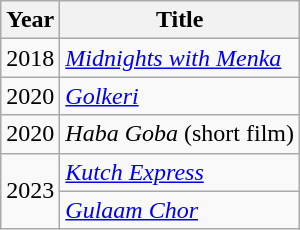<table class="wikitable">
<tr>
<th>Year</th>
<th>Title</th>
</tr>
<tr>
<td>2018</td>
<td><em><a href='#'>Midnights with Menka</a></em></td>
</tr>
<tr>
<td>2020</td>
<td><em><a href='#'>Golkeri</a></em></td>
</tr>
<tr>
<td>2020</td>
<td><em>Haba Goba</em> (short film)</td>
</tr>
<tr>
<td rowspan="2">2023</td>
<td><em><a href='#'>Kutch Express</a></em></td>
</tr>
<tr>
<td><em><a href='#'>Gulaam Chor</a></em></td>
</tr>
</table>
